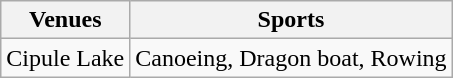<table class="wikitable">
<tr>
<th>Venues</th>
<th>Sports</th>
</tr>
<tr>
<td>Cipule Lake</td>
<td>Canoeing, Dragon boat, Rowing</td>
</tr>
</table>
